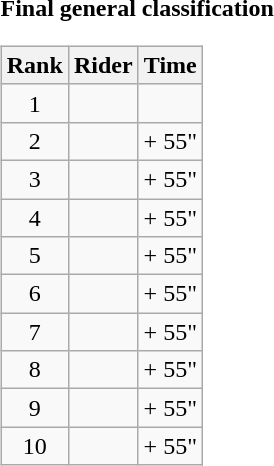<table>
<tr>
<td><strong>Final general classification</strong><br><table class="wikitable">
<tr>
<th scope="col">Rank</th>
<th scope="col">Rider</th>
<th scope="col">Time</th>
</tr>
<tr>
<td style="text-align:center;">1</td>
<td></td>
<td style="text-align:right;"></td>
</tr>
<tr>
<td style="text-align:center;">2</td>
<td></td>
<td style="text-align:right;">+ 55"</td>
</tr>
<tr>
<td style="text-align:center;">3</td>
<td></td>
<td style="text-align:right;">+ 55"</td>
</tr>
<tr>
<td style="text-align:center;">4</td>
<td></td>
<td style="text-align:right;">+ 55"</td>
</tr>
<tr>
<td style="text-align:center;">5</td>
<td></td>
<td style="text-align:right;">+ 55"</td>
</tr>
<tr>
<td style="text-align:center;">6</td>
<td></td>
<td style="text-align:right;">+ 55"</td>
</tr>
<tr>
<td style="text-align:center;">7</td>
<td></td>
<td style="text-align:right;">+ 55"</td>
</tr>
<tr>
<td style="text-align:center;">8</td>
<td></td>
<td style="text-align:right;">+ 55"</td>
</tr>
<tr>
<td style="text-align:center;">9</td>
<td></td>
<td style="text-align:right;">+ 55"</td>
</tr>
<tr>
<td style="text-align:center;">10</td>
<td></td>
<td style="text-align:right;">+ 55"</td>
</tr>
</table>
</td>
</tr>
</table>
